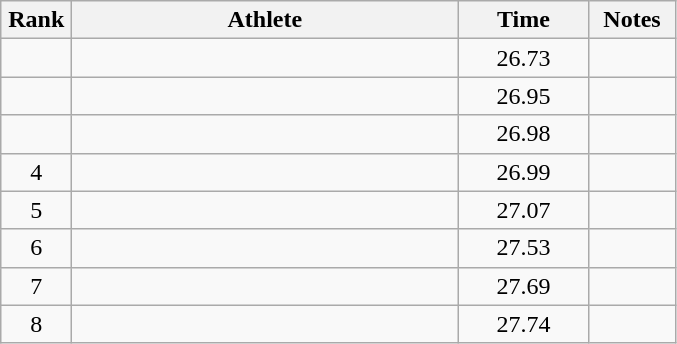<table class="wikitable" style="text-align:center">
<tr>
<th width=40>Rank</th>
<th width=250>Athlete</th>
<th width=80>Time</th>
<th width=50>Notes</th>
</tr>
<tr>
<td></td>
<td align=left></td>
<td>26.73</td>
<td></td>
</tr>
<tr>
<td></td>
<td align=left></td>
<td>26.95</td>
<td></td>
</tr>
<tr>
<td></td>
<td align=left></td>
<td>26.98</td>
<td></td>
</tr>
<tr>
<td>4</td>
<td align=left></td>
<td>26.99</td>
<td></td>
</tr>
<tr>
<td>5</td>
<td align=left></td>
<td>27.07</td>
<td></td>
</tr>
<tr>
<td>6</td>
<td align=left></td>
<td>27.53</td>
<td></td>
</tr>
<tr>
<td>7</td>
<td align=left></td>
<td>27.69</td>
<td></td>
</tr>
<tr>
<td>8</td>
<td align=left></td>
<td>27.74</td>
<td></td>
</tr>
</table>
